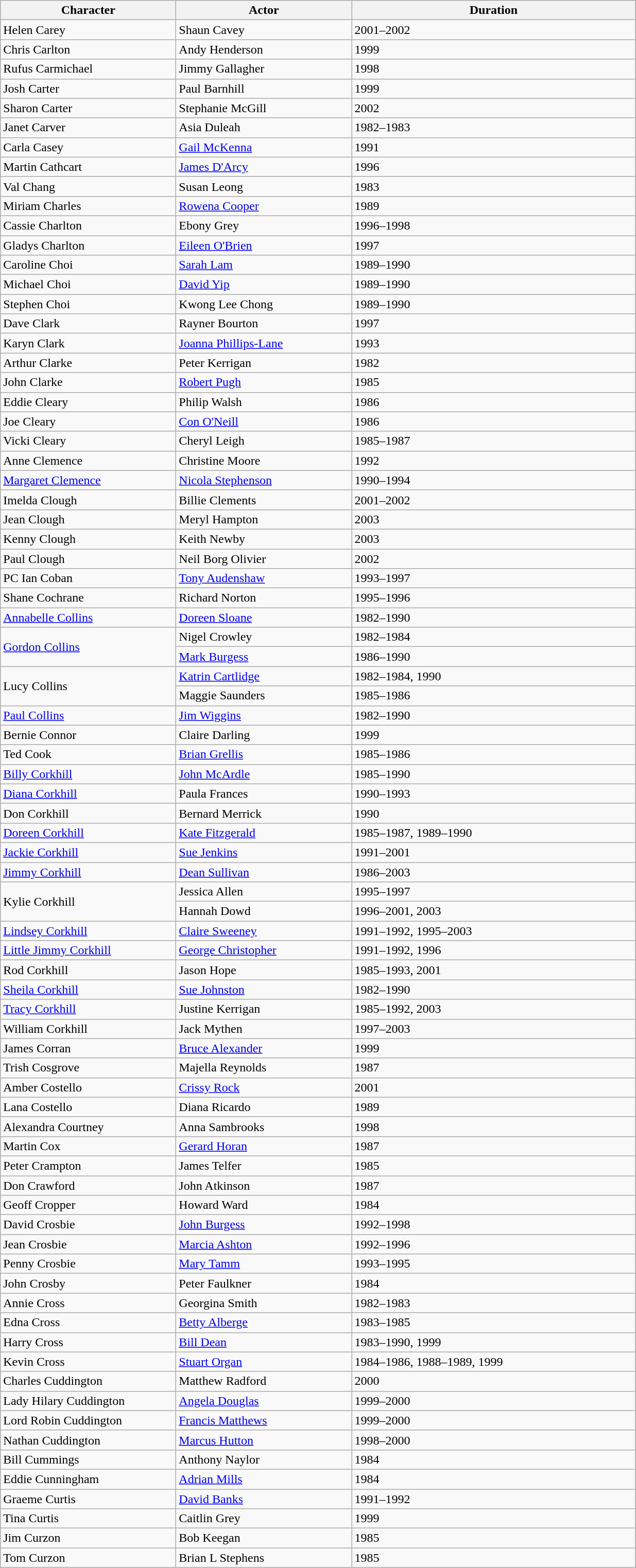<table class="wikitable">
<tr>
<th style="width:220px;">Character</th>
<th style="width:220px;">Actor</th>
<th style="width:360px;">Duration</th>
</tr>
<tr>
<td>Helen Carey</td>
<td>Shaun Cavey</td>
<td>2001–2002</td>
</tr>
<tr>
<td>Chris Carlton</td>
<td>Andy Henderson</td>
<td>1999</td>
</tr>
<tr>
<td>Rufus Carmichael</td>
<td>Jimmy Gallagher</td>
<td>1998</td>
</tr>
<tr>
<td>Josh Carter</td>
<td>Paul Barnhill</td>
<td>1999</td>
</tr>
<tr>
<td>Sharon Carter</td>
<td>Stephanie McGill</td>
<td>2002</td>
</tr>
<tr>
<td>Janet Carver</td>
<td>Asia Duleah</td>
<td>1982–1983</td>
</tr>
<tr>
<td>Carla Casey</td>
<td><a href='#'>Gail McKenna</a></td>
<td>1991</td>
</tr>
<tr>
<td>Martin Cathcart</td>
<td><a href='#'>James D'Arcy</a></td>
<td>1996</td>
</tr>
<tr>
<td>Val Chang</td>
<td>Susan Leong</td>
<td>1983</td>
</tr>
<tr>
<td>Miriam Charles</td>
<td><a href='#'>Rowena Cooper</a></td>
<td>1989</td>
</tr>
<tr>
<td>Cassie Charlton</td>
<td>Ebony Grey</td>
<td>1996–1998</td>
</tr>
<tr>
<td>Gladys Charlton</td>
<td><a href='#'>Eileen O'Brien</a></td>
<td>1997</td>
</tr>
<tr>
<td>Caroline Choi</td>
<td><a href='#'>Sarah Lam</a></td>
<td>1989–1990</td>
</tr>
<tr>
<td>Michael Choi</td>
<td><a href='#'>David Yip</a></td>
<td>1989–1990</td>
</tr>
<tr>
<td>Stephen Choi</td>
<td>Kwong Lee Chong</td>
<td>1989–1990</td>
</tr>
<tr>
<td>Dave Clark</td>
<td>Rayner Bourton</td>
<td>1997</td>
</tr>
<tr>
<td>Karyn Clark</td>
<td><a href='#'>Joanna Phillips-Lane</a></td>
<td>1993</td>
</tr>
<tr>
<td>Arthur Clarke</td>
<td>Peter Kerrigan</td>
<td>1982</td>
</tr>
<tr>
<td>John Clarke</td>
<td><a href='#'>Robert Pugh</a></td>
<td>1985</td>
</tr>
<tr>
<td>Eddie Cleary</td>
<td>Philip Walsh</td>
<td>1986</td>
</tr>
<tr>
<td>Joe Cleary</td>
<td><a href='#'>Con O'Neill</a></td>
<td>1986</td>
</tr>
<tr>
<td>Vicki Cleary</td>
<td>Cheryl Leigh</td>
<td>1985–1987</td>
</tr>
<tr>
<td>Anne Clemence</td>
<td>Christine Moore</td>
<td>1992</td>
</tr>
<tr>
<td><a href='#'>Margaret Clemence</a></td>
<td><a href='#'>Nicola Stephenson</a></td>
<td>1990–1994</td>
</tr>
<tr>
<td>Imelda Clough</td>
<td>Billie Clements</td>
<td>2001–2002</td>
</tr>
<tr>
<td>Jean Clough</td>
<td>Meryl Hampton</td>
<td>2003</td>
</tr>
<tr>
<td>Kenny Clough</td>
<td>Keith Newby</td>
<td>2003</td>
</tr>
<tr>
<td>Paul Clough</td>
<td>Neil Borg Olivier</td>
<td>2002</td>
</tr>
<tr>
<td>PC Ian Coban</td>
<td><a href='#'>Tony Audenshaw</a></td>
<td>1993–1997</td>
</tr>
<tr>
<td>Shane Cochrane</td>
<td>Richard Norton</td>
<td>1995–1996</td>
</tr>
<tr>
<td><a href='#'>Annabelle Collins</a></td>
<td><a href='#'>Doreen Sloane</a></td>
<td>1982–1990</td>
</tr>
<tr>
<td rowspan="2"><a href='#'>Gordon Collins</a></td>
<td>Nigel Crowley</td>
<td>1982–1984</td>
</tr>
<tr>
<td><a href='#'>Mark Burgess</a></td>
<td>1986–1990</td>
</tr>
<tr>
<td rowspan="2">Lucy Collins</td>
<td><a href='#'>Katrin Cartlidge</a></td>
<td>1982–1984, 1990</td>
</tr>
<tr>
<td>Maggie Saunders</td>
<td>1985–1986</td>
</tr>
<tr>
<td><a href='#'>Paul Collins</a></td>
<td><a href='#'>Jim Wiggins</a></td>
<td>1982–1990</td>
</tr>
<tr>
<td>Bernie Connor</td>
<td>Claire Darling</td>
<td>1999</td>
</tr>
<tr>
<td>Ted Cook</td>
<td><a href='#'>Brian Grellis</a></td>
<td>1985–1986</td>
</tr>
<tr>
<td><a href='#'>Billy Corkhill</a></td>
<td><a href='#'>John McArdle</a></td>
<td>1985–1990</td>
</tr>
<tr>
<td><a href='#'>Diana Corkhill</a></td>
<td>Paula Frances</td>
<td>1990–1993</td>
</tr>
<tr>
<td>Don Corkhill</td>
<td>Bernard Merrick</td>
<td>1990</td>
</tr>
<tr>
<td><a href='#'>Doreen Corkhill</a></td>
<td><a href='#'>Kate Fitzgerald</a></td>
<td>1985–1987, 1989–1990</td>
</tr>
<tr>
<td><a href='#'>Jackie Corkhill</a></td>
<td><a href='#'>Sue Jenkins</a></td>
<td>1991–2001</td>
</tr>
<tr>
<td><a href='#'>Jimmy Corkhill</a></td>
<td><a href='#'>Dean Sullivan</a></td>
<td>1986–2003</td>
</tr>
<tr>
<td rowspan="2">Kylie Corkhill</td>
<td>Jessica Allen</td>
<td>1995–1997</td>
</tr>
<tr>
<td>Hannah Dowd</td>
<td>1996–2001, 2003</td>
</tr>
<tr>
<td><a href='#'>Lindsey Corkhill</a></td>
<td><a href='#'>Claire Sweeney</a></td>
<td>1991–1992, 1995–2003</td>
</tr>
<tr>
<td><a href='#'>Little Jimmy Corkhill</a></td>
<td><a href='#'>George Christopher</a></td>
<td>1991–1992, 1996</td>
</tr>
<tr>
<td>Rod Corkhill</td>
<td>Jason Hope</td>
<td>1985–1993, 2001</td>
</tr>
<tr>
<td><a href='#'>Sheila Corkhill</a></td>
<td><a href='#'>Sue Johnston</a></td>
<td>1982–1990</td>
</tr>
<tr>
<td><a href='#'>Tracy Corkhill</a></td>
<td>Justine Kerrigan</td>
<td>1985–1992, 2003</td>
</tr>
<tr>
<td>William Corkhill</td>
<td>Jack Mythen</td>
<td>1997–2003</td>
</tr>
<tr>
<td>James Corran</td>
<td><a href='#'>Bruce Alexander</a></td>
<td>1999</td>
</tr>
<tr>
<td>Trish Cosgrove</td>
<td>Majella Reynolds</td>
<td>1987</td>
</tr>
<tr>
<td>Amber Costello</td>
<td><a href='#'>Crissy Rock</a></td>
<td>2001</td>
</tr>
<tr>
<td>Lana Costello</td>
<td>Diana Ricardo</td>
<td>1989</td>
</tr>
<tr>
<td>Alexandra Courtney</td>
<td>Anna Sambrooks</td>
<td>1998</td>
</tr>
<tr>
<td>Martin Cox</td>
<td><a href='#'>Gerard Horan</a></td>
<td>1987</td>
</tr>
<tr>
<td>Peter Crampton</td>
<td>James Telfer</td>
<td>1985</td>
</tr>
<tr>
<td>Don Crawford</td>
<td>John Atkinson</td>
<td>1987</td>
</tr>
<tr>
<td>Geoff Cropper</td>
<td>Howard Ward</td>
<td>1984</td>
</tr>
<tr>
<td>David Crosbie</td>
<td><a href='#'>John Burgess</a></td>
<td>1992–1998</td>
</tr>
<tr>
<td>Jean Crosbie</td>
<td><a href='#'>Marcia Ashton</a></td>
<td>1992–1996</td>
</tr>
<tr>
<td>Penny Crosbie</td>
<td><a href='#'>Mary Tamm</a></td>
<td>1993–1995</td>
</tr>
<tr>
<td>John Crosby</td>
<td>Peter Faulkner</td>
<td>1984</td>
</tr>
<tr>
<td>Annie Cross</td>
<td>Georgina Smith</td>
<td>1982–1983</td>
</tr>
<tr>
<td>Edna Cross</td>
<td><a href='#'>Betty Alberge</a></td>
<td>1983–1985</td>
</tr>
<tr>
<td>Harry Cross</td>
<td><a href='#'>Bill Dean</a></td>
<td>1983–1990, 1999</td>
</tr>
<tr>
<td>Kevin Cross</td>
<td><a href='#'>Stuart Organ</a></td>
<td>1984–1986, 1988–1989, 1999</td>
</tr>
<tr>
<td>Charles Cuddington</td>
<td>Matthew Radford</td>
<td>2000</td>
</tr>
<tr>
<td>Lady Hilary Cuddington</td>
<td><a href='#'>Angela Douglas</a></td>
<td>1999–2000</td>
</tr>
<tr>
<td>Lord Robin Cuddington</td>
<td><a href='#'>Francis Matthews</a></td>
<td>1999–2000</td>
</tr>
<tr>
<td>Nathan Cuddington</td>
<td><a href='#'>Marcus Hutton</a></td>
<td>1998–2000</td>
</tr>
<tr>
<td>Bill Cummings</td>
<td>Anthony Naylor</td>
<td>1984</td>
</tr>
<tr>
<td>Eddie Cunningham</td>
<td><a href='#'>Adrian Mills</a></td>
<td>1984</td>
</tr>
<tr>
<td>Graeme Curtis</td>
<td><a href='#'>David Banks</a></td>
<td>1991–1992</td>
</tr>
<tr>
<td>Tina Curtis</td>
<td>Caitlin Grey</td>
<td>1999</td>
</tr>
<tr>
<td>Jim Curzon</td>
<td>Bob Keegan</td>
<td>1985</td>
</tr>
<tr>
<td>Tom Curzon</td>
<td>Brian L Stephens</td>
<td>1985</td>
</tr>
</table>
